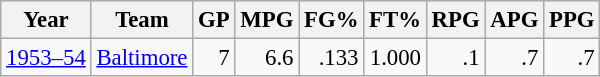<table class="wikitable sortable" style="font-size:95%; text-align:right;">
<tr>
<th>Year</th>
<th>Team</th>
<th>GP</th>
<th>MPG</th>
<th>FG%</th>
<th>FT%</th>
<th>RPG</th>
<th>APG</th>
<th>PPG</th>
</tr>
<tr>
<td style="text-align:left;"><a href='#'>1953–54</a></td>
<td style="text-align:left;"><a href='#'>Baltimore</a></td>
<td>7</td>
<td>6.6</td>
<td>.133</td>
<td>1.000</td>
<td>.1</td>
<td>.7</td>
<td>.7</td>
</tr>
</table>
